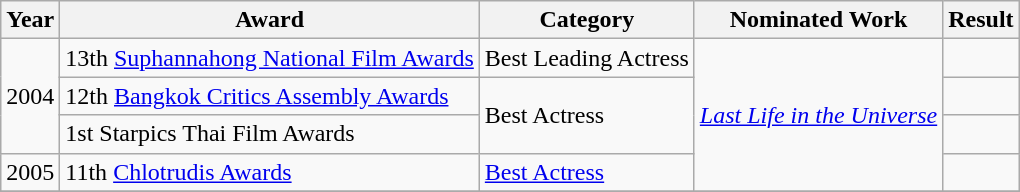<table class="wikitable" style="font-size: 100%;">
<tr>
<th>Year</th>
<th>Award</th>
<th>Category</th>
<th>Nominated Work</th>
<th>Result</th>
</tr>
<tr>
<td rowspan="3">2004</td>
<td>13th <a href='#'>Suphannahong National Film Awards</a></td>
<td>Best Leading Actress</td>
<td rowspan="4"><em><a href='#'>Last Life in the Universe</a></em></td>
<td></td>
</tr>
<tr>
<td>12th <a href='#'>Bangkok Critics Assembly Awards</a></td>
<td rowspan="2">Best Actress</td>
<td></td>
</tr>
<tr>
<td>1st Starpics Thai Film Awards</td>
<td></td>
</tr>
<tr>
<td>2005</td>
<td>11th <a href='#'>Chlotrudis Awards</a></td>
<td><a href='#'>Best Actress</a></td>
<td></td>
</tr>
<tr>
</tr>
</table>
